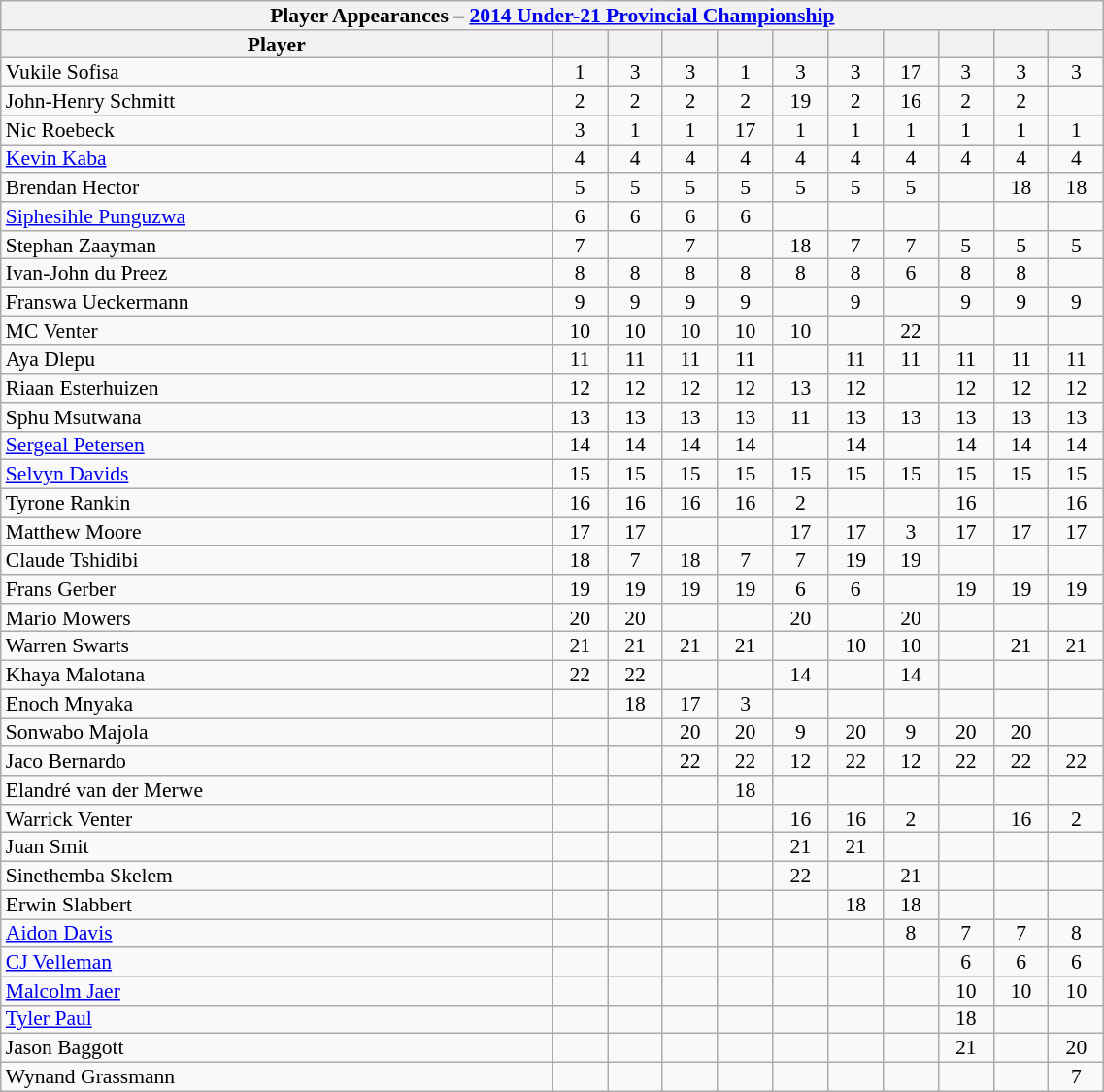<table class="wikitable sortable"  style="text-align:center; line-height:90%; font-size:90%; width:60%;">
<tr>
<th colspan=11>Player Appearances – <a href='#'>2014 Under-21 Provincial Championship</a></th>
</tr>
<tr>
<th style="width:50%;">Player</th>
<th style="width:5%;"></th>
<th style="width:5%;"></th>
<th style="width:5%;"></th>
<th style="width:5%;"></th>
<th style="width:5%;"></th>
<th style="width:5%;"></th>
<th style="width:5%;"></th>
<th style="width:5%;"></th>
<th style="width:5%;"></th>
<th style="width:5%;"></th>
</tr>
<tr>
<td align=left>Vukile Sofisa</td>
<td>1</td>
<td>3</td>
<td>3</td>
<td>1</td>
<td>3</td>
<td>3</td>
<td>17 </td>
<td>3</td>
<td>3</td>
<td>3</td>
</tr>
<tr>
<td align=left>John-Henry Schmitt</td>
<td>2</td>
<td>2</td>
<td>2</td>
<td>2</td>
<td>19 </td>
<td>2</td>
<td>16 </td>
<td>2</td>
<td>2</td>
<td></td>
</tr>
<tr>
<td align=left>Nic Roebeck</td>
<td>3</td>
<td>1</td>
<td>1</td>
<td>17 </td>
<td>1</td>
<td>1</td>
<td>1</td>
<td>1</td>
<td>1</td>
<td>1</td>
</tr>
<tr>
<td align=left><a href='#'>Kevin Kaba</a></td>
<td>4</td>
<td>4</td>
<td>4</td>
<td>4</td>
<td>4</td>
<td>4</td>
<td>4</td>
<td>4</td>
<td>4</td>
<td>4</td>
</tr>
<tr>
<td align=left>Brendan Hector</td>
<td>5</td>
<td>5</td>
<td>5</td>
<td>5</td>
<td>5</td>
<td>5</td>
<td>5</td>
<td></td>
<td>18 </td>
<td>18</td>
</tr>
<tr>
<td align=left><a href='#'>Siphesihle Punguzwa</a></td>
<td>6</td>
<td>6</td>
<td>6</td>
<td>6</td>
<td></td>
<td></td>
<td></td>
<td></td>
<td></td>
<td></td>
</tr>
<tr>
<td align=left>Stephan Zaayman</td>
<td>7</td>
<td></td>
<td>7</td>
<td></td>
<td>18 </td>
<td>7</td>
<td>7</td>
<td>5</td>
<td>5</td>
<td>5</td>
</tr>
<tr>
<td align=left>Ivan-John du Preez</td>
<td>8</td>
<td>8</td>
<td>8</td>
<td>8</td>
<td>8</td>
<td>8</td>
<td>6</td>
<td>8</td>
<td>8</td>
<td></td>
</tr>
<tr>
<td align=left>Franswa Ueckermann</td>
<td>9</td>
<td>9</td>
<td>9</td>
<td>9</td>
<td></td>
<td>9</td>
<td></td>
<td>9</td>
<td>9</td>
<td>9</td>
</tr>
<tr>
<td align=left>MC Venter</td>
<td>10</td>
<td>10</td>
<td>10</td>
<td>10</td>
<td>10</td>
<td></td>
<td>22 </td>
<td></td>
<td></td>
<td></td>
</tr>
<tr>
<td align=left>Aya Dlepu</td>
<td>11</td>
<td>11</td>
<td>11</td>
<td>11</td>
<td></td>
<td>11</td>
<td>11</td>
<td>11</td>
<td>11</td>
<td>11</td>
</tr>
<tr>
<td align=left>Riaan Esterhuizen</td>
<td>12</td>
<td>12</td>
<td>12</td>
<td>12</td>
<td>13</td>
<td>12</td>
<td></td>
<td>12</td>
<td>12</td>
<td>12</td>
</tr>
<tr>
<td align=left>Sphu Msutwana</td>
<td>13</td>
<td>13</td>
<td>13</td>
<td>13</td>
<td>11</td>
<td>13</td>
<td>13</td>
<td>13</td>
<td>13</td>
<td>13</td>
</tr>
<tr>
<td align=left><a href='#'>Sergeal Petersen</a></td>
<td>14</td>
<td>14</td>
<td>14</td>
<td>14</td>
<td></td>
<td>14</td>
<td></td>
<td>14</td>
<td>14</td>
<td>14</td>
</tr>
<tr>
<td align=left><a href='#'>Selvyn Davids</a></td>
<td>15</td>
<td>15</td>
<td>15</td>
<td>15</td>
<td>15</td>
<td>15</td>
<td>15</td>
<td>15</td>
<td>15</td>
<td>15</td>
</tr>
<tr>
<td align=left>Tyrone Rankin</td>
<td>16 </td>
<td>16 </td>
<td>16 </td>
<td>16 </td>
<td>2</td>
<td></td>
<td></td>
<td>16</td>
<td></td>
<td>16</td>
</tr>
<tr>
<td align=left>Matthew Moore</td>
<td>17 </td>
<td>17 </td>
<td></td>
<td></td>
<td>17 </td>
<td>17 </td>
<td>3</td>
<td>17</td>
<td>17 </td>
<td>17</td>
</tr>
<tr>
<td align=left>Claude Tshidibi</td>
<td>18 </td>
<td>7</td>
<td>18 </td>
<td>7</td>
<td>7</td>
<td>19 </td>
<td>19 </td>
<td></td>
<td></td>
<td></td>
</tr>
<tr>
<td align=left>Frans Gerber</td>
<td>19 </td>
<td>19 </td>
<td>19 </td>
<td>19</td>
<td>6</td>
<td>6</td>
<td></td>
<td>19 </td>
<td>19 </td>
<td>19</td>
</tr>
<tr>
<td align=left>Mario Mowers</td>
<td>20 </td>
<td>20 </td>
<td></td>
<td></td>
<td>20 </td>
<td></td>
<td>20 </td>
<td></td>
<td></td>
<td></td>
</tr>
<tr>
<td align=left>Warren Swarts</td>
<td>21 </td>
<td>21 </td>
<td>21 </td>
<td>21 </td>
<td></td>
<td>10</td>
<td>10</td>
<td></td>
<td>21 </td>
<td>21</td>
</tr>
<tr>
<td align=left>Khaya Malotana</td>
<td>22 </td>
<td>22 </td>
<td></td>
<td></td>
<td>14</td>
<td></td>
<td>14</td>
<td></td>
<td></td>
<td></td>
</tr>
<tr>
<td align=left>Enoch Mnyaka</td>
<td></td>
<td>18 </td>
<td>17 </td>
<td>3</td>
<td></td>
<td></td>
<td></td>
<td></td>
<td></td>
<td></td>
</tr>
<tr>
<td align=left>Sonwabo Majola</td>
<td></td>
<td></td>
<td>20 </td>
<td>20 </td>
<td>9</td>
<td>20</td>
<td>9</td>
<td>20</td>
<td>20 </td>
<td></td>
</tr>
<tr>
<td align=left>Jaco Bernardo</td>
<td></td>
<td></td>
<td>22 </td>
<td>22 </td>
<td>12</td>
<td>22</td>
<td>12</td>
<td>22 </td>
<td>22 </td>
<td>22</td>
</tr>
<tr>
<td align=left>Elandré van der Merwe</td>
<td></td>
<td></td>
<td></td>
<td>18 </td>
<td></td>
<td></td>
<td></td>
<td></td>
<td></td>
<td></td>
</tr>
<tr>
<td align=left>Warrick Venter</td>
<td></td>
<td></td>
<td></td>
<td></td>
<td>16 </td>
<td>16 </td>
<td>2</td>
<td></td>
<td>16 </td>
<td>2</td>
</tr>
<tr>
<td align=left>Juan Smit</td>
<td></td>
<td></td>
<td></td>
<td></td>
<td>21 </td>
<td>21 </td>
<td></td>
<td></td>
<td></td>
<td></td>
</tr>
<tr>
<td align=left>Sinethemba Skelem</td>
<td></td>
<td></td>
<td></td>
<td></td>
<td>22 </td>
<td></td>
<td>21 </td>
<td></td>
<td></td>
<td></td>
</tr>
<tr>
<td align=left>Erwin Slabbert</td>
<td></td>
<td></td>
<td></td>
<td></td>
<td></td>
<td>18 </td>
<td>18 </td>
<td></td>
<td></td>
<td></td>
</tr>
<tr>
<td align=left><a href='#'>Aidon Davis</a></td>
<td></td>
<td></td>
<td></td>
<td></td>
<td></td>
<td></td>
<td>8</td>
<td>7</td>
<td>7</td>
<td>8</td>
</tr>
<tr>
<td align=left><a href='#'>CJ Velleman</a></td>
<td></td>
<td></td>
<td></td>
<td></td>
<td></td>
<td></td>
<td></td>
<td>6</td>
<td>6</td>
<td>6</td>
</tr>
<tr>
<td align=left><a href='#'>Malcolm Jaer</a></td>
<td></td>
<td></td>
<td></td>
<td></td>
<td></td>
<td></td>
<td></td>
<td>10</td>
<td>10</td>
<td>10</td>
</tr>
<tr>
<td align=left><a href='#'>Tyler Paul</a></td>
<td></td>
<td></td>
<td></td>
<td></td>
<td></td>
<td></td>
<td></td>
<td>18 </td>
<td></td>
<td></td>
</tr>
<tr>
<td align=left>Jason Baggott</td>
<td></td>
<td></td>
<td></td>
<td></td>
<td></td>
<td></td>
<td></td>
<td>21</td>
<td></td>
<td>20</td>
</tr>
<tr>
<td align=left>Wynand Grassmann</td>
<td></td>
<td></td>
<td></td>
<td></td>
<td></td>
<td></td>
<td></td>
<td></td>
<td></td>
<td>7</td>
</tr>
</table>
